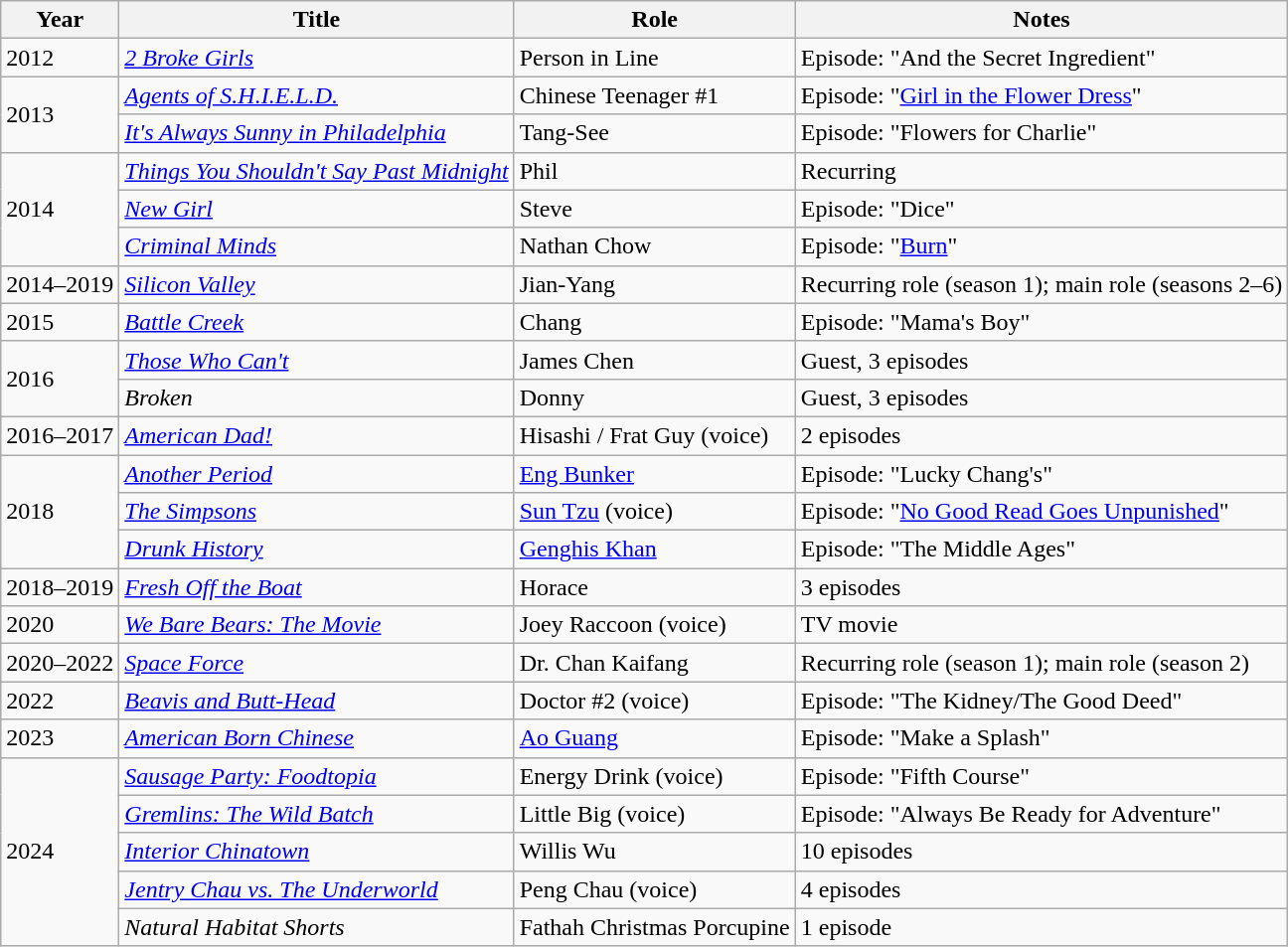<table class="wikitable unsortable">
<tr>
<th>Year</th>
<th>Title</th>
<th>Role</th>
<th>Notes</th>
</tr>
<tr>
<td>2012</td>
<td><em><a href='#'>2 Broke Girls</a></em></td>
<td>Person in Line</td>
<td>Episode: "And the Secret Ingredient"</td>
</tr>
<tr>
<td rowspan="2">2013</td>
<td><em><a href='#'>Agents of S.H.I.E.L.D.</a></em></td>
<td>Chinese Teenager #1</td>
<td>Episode: "<a href='#'>Girl in the Flower Dress</a>"</td>
</tr>
<tr>
<td><em><a href='#'>It's Always Sunny in Philadelphia</a></em></td>
<td>Tang-See</td>
<td>Episode: "Flowers for Charlie"</td>
</tr>
<tr>
<td rowspan="3">2014</td>
<td><em><a href='#'>Things You Shouldn't Say Past Midnight</a></em></td>
<td>Phil</td>
<td>Recurring</td>
</tr>
<tr>
<td><em><a href='#'>New Girl</a></em></td>
<td>Steve</td>
<td>Episode: "Dice"</td>
</tr>
<tr>
<td><em><a href='#'>Criminal Minds</a></em></td>
<td>Nathan Chow</td>
<td>Episode: "<a href='#'>Burn</a>"</td>
</tr>
<tr>
<td>2014–2019</td>
<td><em><a href='#'>Silicon Valley</a></em></td>
<td>Jian-Yang</td>
<td>Recurring role (season 1); main role (seasons 2–6)</td>
</tr>
<tr>
<td>2015</td>
<td><em><a href='#'>Battle Creek</a></em></td>
<td>Chang</td>
<td>Episode: "Mama's Boy"</td>
</tr>
<tr>
<td rowspan="2">2016</td>
<td><em><a href='#'>Those Who Can't</a></em></td>
<td>James Chen</td>
<td>Guest, 3 episodes</td>
</tr>
<tr>
<td><em>Broken</em></td>
<td>Donny</td>
<td>Guest, 3 episodes</td>
</tr>
<tr>
<td>2016–2017</td>
<td><em><a href='#'>American Dad!</a></em></td>
<td>Hisashi / Frat Guy (voice)</td>
<td>2 episodes</td>
</tr>
<tr>
<td rowspan="3">2018</td>
<td><em><a href='#'>Another Period</a></em></td>
<td><a href='#'>Eng Bunker</a></td>
<td>Episode: "Lucky Chang's"</td>
</tr>
<tr>
<td><em><a href='#'>The Simpsons</a></em></td>
<td><a href='#'>Sun Tzu</a> (voice)</td>
<td>Episode: "<a href='#'>No Good Read Goes Unpunished</a>"</td>
</tr>
<tr>
<td><em><a href='#'>Drunk History</a></em></td>
<td><a href='#'>Genghis Khan</a></td>
<td>Episode: "The Middle Ages"</td>
</tr>
<tr>
<td>2018–2019</td>
<td><em><a href='#'>Fresh Off the Boat</a></em></td>
<td>Horace</td>
<td>3 episodes</td>
</tr>
<tr>
<td>2020</td>
<td><em><a href='#'>We Bare Bears: The Movie</a></em></td>
<td>Joey Raccoon (voice)</td>
<td>TV movie</td>
</tr>
<tr>
<td>2020–2022</td>
<td><em><a href='#'>Space Force</a></em></td>
<td>Dr. Chan Kaifang</td>
<td>Recurring role (season 1); main role (season 2)</td>
</tr>
<tr>
<td>2022</td>
<td><em><a href='#'>Beavis and Butt-Head</a></em></td>
<td>Doctor #2 (voice)</td>
<td>Episode: "The Kidney/The Good Deed"</td>
</tr>
<tr>
<td>2023</td>
<td><em><a href='#'>American Born Chinese</a></em></td>
<td><a href='#'>Ao Guang</a></td>
<td>Episode: "Make a Splash"</td>
</tr>
<tr>
<td rowspan="5">2024</td>
<td><em><a href='#'>Sausage Party: Foodtopia</a></em></td>
<td>Energy Drink (voice)</td>
<td>Episode: "Fifth Course"</td>
</tr>
<tr>
<td><em><a href='#'>Gremlins: The Wild Batch</a></em></td>
<td>Little Big (voice)</td>
<td>Episode: "Always Be Ready for Adventure"</td>
</tr>
<tr>
<td><em><a href='#'>Interior Chinatown</a></em></td>
<td>Willis Wu</td>
<td>10 episodes</td>
</tr>
<tr>
<td><em><a href='#'>Jentry Chau vs. The Underworld</a></em></td>
<td>Peng Chau (voice)</td>
<td>4 episodes</td>
</tr>
<tr>
<td><em>Natural Habitat Shorts</em></td>
<td>Fathah Christmas Porcupine</td>
<td>1 episode</td>
</tr>
</table>
